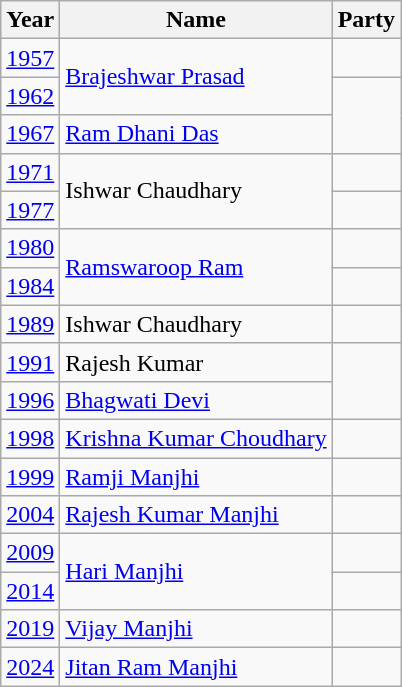<table class="wikitable">
<tr>
<th>Year</th>
<th>Name</th>
<th colspan="2">Party</th>
</tr>
<tr>
<td><a href='#'>1957</a></td>
<td rowspan="2"><a href='#'>Brajeshwar Prasad</a></td>
<td></td>
</tr>
<tr>
<td><a href='#'>1962</a></td>
</tr>
<tr>
<td><a href='#'>1967</a></td>
<td><a href='#'>Ram Dhani Das</a></td>
</tr>
<tr>
<td><a href='#'>1971</a></td>
<td rowspan="2">Ishwar Chaudhary</td>
<td></td>
</tr>
<tr>
<td><a href='#'>1977</a></td>
<td></td>
</tr>
<tr>
<td><a href='#'>1980</a></td>
<td rowspan="2"><a href='#'>Ramswaroop Ram</a></td>
<td></td>
</tr>
<tr>
<td><a href='#'>1984</a></td>
<td></td>
</tr>
<tr>
<td><a href='#'>1989</a></td>
<td>Ishwar Chaudhary</td>
<td></td>
</tr>
<tr>
<td><a href='#'>1991</a></td>
<td>Rajesh Kumar</td>
</tr>
<tr>
<td><a href='#'>1996</a></td>
<td><a href='#'>Bhagwati Devi</a></td>
</tr>
<tr>
<td><a href='#'>1998</a></td>
<td><a href='#'>Krishna Kumar Choudhary</a></td>
<td></td>
</tr>
<tr>
<td><a href='#'>1999</a></td>
<td><a href='#'>Ramji Manjhi</a></td>
</tr>
<tr>
<td><a href='#'>2004</a></td>
<td><a href='#'>Rajesh Kumar Manjhi</a></td>
<td></td>
</tr>
<tr>
<td><a href='#'>2009</a></td>
<td rowspan="2"><a href='#'>Hari Manjhi</a></td>
<td></td>
</tr>
<tr>
<td><a href='#'>2014</a></td>
</tr>
<tr>
<td><a href='#'>2019</a></td>
<td><a href='#'>Vijay Manjhi</a></td>
<td></td>
</tr>
<tr>
<td><a href='#'>2024</a></td>
<td><a href='#'>Jitan Ram Manjhi</a></td>
<td></td>
</tr>
</table>
